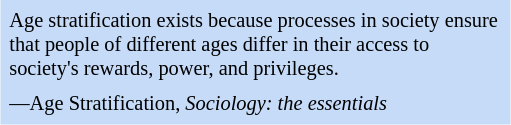<table class="toccolours" style="float: right; margin-left: 1em; margin-right: 2em; font-size: 85%; background:#c6dbf7; width:25em;" cellspacing="5">
<tr>
<td style="text-align: left;">Age stratification exists because processes in society ensure that people of different ages differ in their access to society's rewards, power, and privileges.</td>
</tr>
<tr>
<td style="text-align: left;">—Age Stratification, <em>Sociology: the essentials</em></td>
</tr>
</table>
